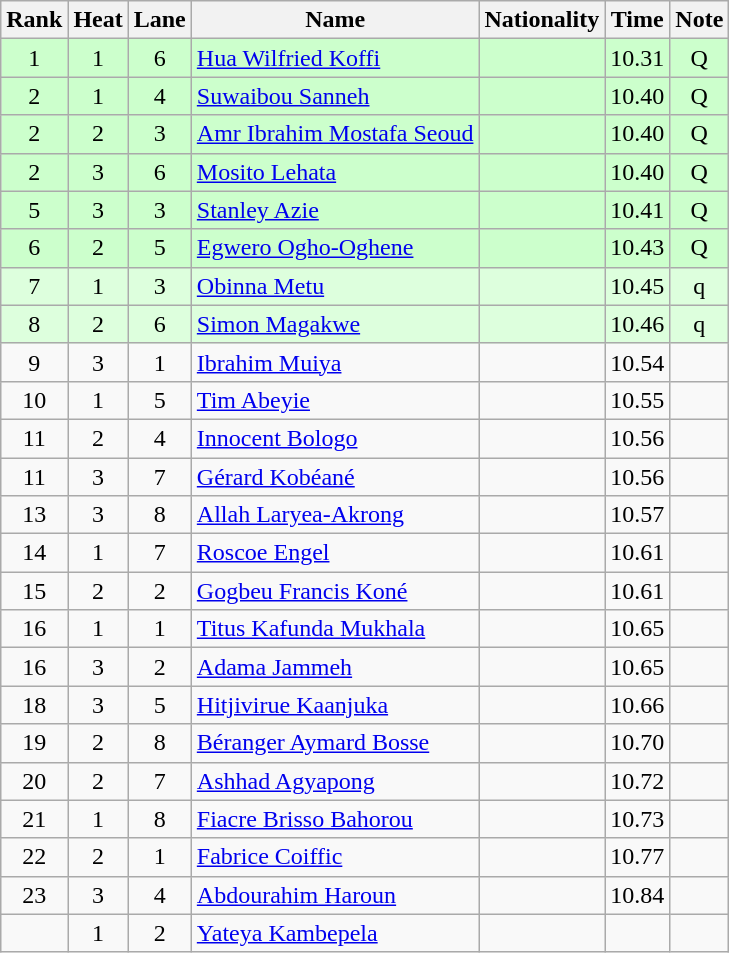<table class="wikitable sortable" style="text-align:center">
<tr>
<th>Rank</th>
<th>Heat</th>
<th>Lane</th>
<th>Name</th>
<th>Nationality</th>
<th>Time</th>
<th>Note</th>
</tr>
<tr bgcolor=ccffcc>
<td>1</td>
<td>1</td>
<td>6</td>
<td align="left"><a href='#'>Hua Wilfried Koffi</a></td>
<td align=left></td>
<td>10.31</td>
<td>Q</td>
</tr>
<tr bgcolor=ccffcc>
<td>2</td>
<td>1</td>
<td>4</td>
<td align="left"><a href='#'>Suwaibou Sanneh</a></td>
<td align=left></td>
<td>10.40</td>
<td>Q</td>
</tr>
<tr bgcolor=ccffcc>
<td>2</td>
<td>2</td>
<td>3</td>
<td align="left"><a href='#'>Amr Ibrahim Mostafa Seoud</a></td>
<td align=left></td>
<td>10.40</td>
<td>Q</td>
</tr>
<tr bgcolor=ccffcc>
<td>2</td>
<td>3</td>
<td>6</td>
<td align="left"><a href='#'>Mosito Lehata</a></td>
<td align=left></td>
<td>10.40</td>
<td>Q</td>
</tr>
<tr bgcolor=ccffcc>
<td>5</td>
<td>3</td>
<td>3</td>
<td align="left"><a href='#'>Stanley Azie</a></td>
<td align=left></td>
<td>10.41</td>
<td>Q</td>
</tr>
<tr bgcolor=ccffcc>
<td>6</td>
<td>2</td>
<td>5</td>
<td align="left"><a href='#'>Egwero Ogho-Oghene</a></td>
<td align=left></td>
<td>10.43</td>
<td>Q</td>
</tr>
<tr bgcolor=ddffdd>
<td>7</td>
<td>1</td>
<td>3</td>
<td align="left"><a href='#'>Obinna Metu</a></td>
<td align=left></td>
<td>10.45</td>
<td>q</td>
</tr>
<tr bgcolor=ddffdd>
<td>8</td>
<td>2</td>
<td>6</td>
<td align="left"><a href='#'>Simon Magakwe</a></td>
<td align=left></td>
<td>10.46</td>
<td>q</td>
</tr>
<tr>
<td>9</td>
<td>3</td>
<td>1</td>
<td align="left"><a href='#'>Ibrahim Muiya</a></td>
<td align=left></td>
<td>10.54</td>
<td></td>
</tr>
<tr>
<td>10</td>
<td>1</td>
<td>5</td>
<td align="left"><a href='#'>Tim Abeyie</a></td>
<td align=left></td>
<td>10.55</td>
<td></td>
</tr>
<tr>
<td>11</td>
<td>2</td>
<td>4</td>
<td align="left"><a href='#'>Innocent Bologo</a></td>
<td align=left></td>
<td>10.56</td>
<td></td>
</tr>
<tr>
<td>11</td>
<td>3</td>
<td>7</td>
<td align="left"><a href='#'>Gérard Kobéané</a></td>
<td align=left></td>
<td>10.56</td>
<td></td>
</tr>
<tr>
<td>13</td>
<td>3</td>
<td>8</td>
<td align="left"><a href='#'>Allah Laryea-Akrong</a></td>
<td align=left></td>
<td>10.57</td>
<td></td>
</tr>
<tr>
<td>14</td>
<td>1</td>
<td>7</td>
<td align="left"><a href='#'>Roscoe Engel</a></td>
<td align=left></td>
<td>10.61</td>
<td></td>
</tr>
<tr>
<td>15</td>
<td>2</td>
<td>2</td>
<td align="left"><a href='#'>Gogbeu Francis Koné</a></td>
<td align=left></td>
<td>10.61</td>
<td></td>
</tr>
<tr>
<td>16</td>
<td>1</td>
<td>1</td>
<td align="left"><a href='#'>Titus Kafunda Mukhala</a></td>
<td align=left></td>
<td>10.65</td>
<td></td>
</tr>
<tr>
<td>16</td>
<td>3</td>
<td>2</td>
<td align="left"><a href='#'>Adama Jammeh</a></td>
<td align=left></td>
<td>10.65</td>
<td></td>
</tr>
<tr>
<td>18</td>
<td>3</td>
<td>5</td>
<td align="left"><a href='#'>Hitjivirue Kaanjuka</a></td>
<td align=left></td>
<td>10.66</td>
<td></td>
</tr>
<tr>
<td>19</td>
<td>2</td>
<td>8</td>
<td align="left"><a href='#'>Béranger Aymard Bosse</a></td>
<td align=left></td>
<td>10.70</td>
<td></td>
</tr>
<tr>
<td>20</td>
<td>2</td>
<td>7</td>
<td align="left"><a href='#'>Ashhad Agyapong</a></td>
<td align=left></td>
<td>10.72</td>
<td></td>
</tr>
<tr>
<td>21</td>
<td>1</td>
<td>8</td>
<td align="left"><a href='#'>Fiacre Brisso Bahorou</a></td>
<td align=left></td>
<td>10.73</td>
<td></td>
</tr>
<tr>
<td>22</td>
<td>2</td>
<td>1</td>
<td align="left"><a href='#'>Fabrice Coiffic</a></td>
<td align=left></td>
<td>10.77</td>
<td></td>
</tr>
<tr>
<td>23</td>
<td>3</td>
<td>4</td>
<td align="left"><a href='#'>Abdourahim Haroun</a></td>
<td align=left></td>
<td>10.84</td>
<td></td>
</tr>
<tr>
<td></td>
<td>1</td>
<td>2</td>
<td align="left"><a href='#'>Yateya Kambepela</a></td>
<td align=left></td>
<td></td>
<td></td>
</tr>
</table>
